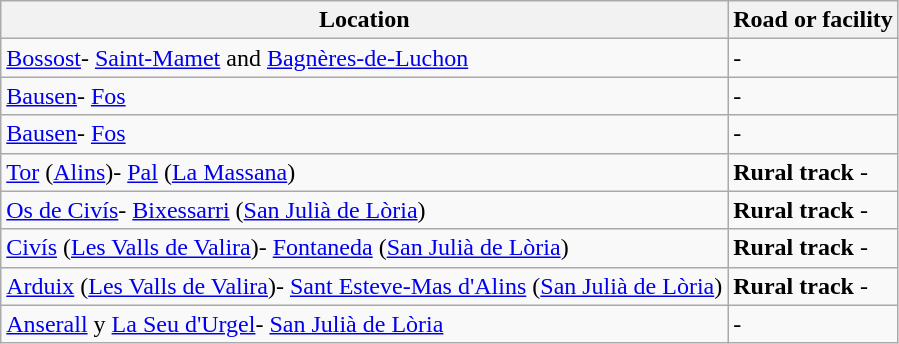<table class="wikitable">
<tr>
<th>Location</th>
<th>Road or facility</th>
</tr>
<tr>
<td> <a href='#'>Bossost</a>- <a href='#'>Saint-Mamet</a> and <a href='#'>Bagnères-de-Luchon</a></td>
<td> - </td>
</tr>
<tr>
<td> <a href='#'>Bausen</a>- <a href='#'>Fos</a></td>
<td> - </td>
</tr>
<tr>
<td> <a href='#'>Bausen</a>- <a href='#'>Fos</a></td>
<td> - </td>
</tr>
<tr>
<td> <a href='#'>Tor</a> (<a href='#'>Alins</a>)- <a href='#'>Pal</a> (<a href='#'>La Massana</a>)</td>
<td><strong>Rural track</strong> - </td>
</tr>
<tr>
<td> <a href='#'>Os de Civís</a>- <a href='#'>Bixessarri</a> (<a href='#'>San Julià de Lòria</a>)</td>
<td><strong>Rural track</strong> - </td>
</tr>
<tr>
<td> <a href='#'>Civís</a> (<a href='#'>Les Valls de Valira</a>)- <a href='#'>Fontaneda</a> (<a href='#'>San Julià de Lòria</a>)</td>
<td><strong>Rural track</strong> - </td>
</tr>
<tr>
<td> <a href='#'>Arduix</a> (<a href='#'>Les Valls de Valira</a>)- <a href='#'>Sant Esteve-Mas d'Alins</a> (<a href='#'>San Julià de Lòria</a>)</td>
<td><strong>Rural track</strong> - </td>
</tr>
<tr>
<td> <a href='#'>Anserall</a> y <a href='#'>La Seu d'Urgel</a>- <a href='#'>San Julià de Lòria</a></td>
<td> - </td>
</tr>
</table>
